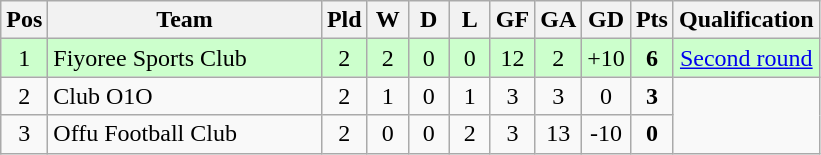<table class="wikitable" style="text-align:center">
<tr>
<th style="width:20px;" abbr="Position">Pos</th>
<th width=175>Team</th>
<th style="width:20px;" abbr="Played">Pld</th>
<th style="width:20px;" abbr="Won">W</th>
<th style="width:20px;" abbr="Drawn">D</th>
<th style="width:20px;" abbr="Lost">L</th>
<th style="width:20px;" abbr="Goals for">GF</th>
<th style="width:20px;" abbr="Goals against">GA</th>
<th style="width:20px;" abbr="Goal difference">GD</th>
<th style="width:20px;" abbr="Points">Pts</th>
<th style="width:20px;">Qualification</th>
</tr>
<tr style="background:#cfc;">
<td>1</td>
<td align=left>Fiyoree Sports Club</td>
<td>2</td>
<td>2</td>
<td>0</td>
<td>0</td>
<td>12</td>
<td>2</td>
<td>+10</td>
<td><strong>6</strong></td>
<td><a href='#'>Second round</a></td>
</tr>
<tr>
<td>2</td>
<td align=left>Club O1O</td>
<td>2</td>
<td>1</td>
<td>0</td>
<td>1</td>
<td>3</td>
<td>3</td>
<td>0</td>
<td><strong>3</strong></td>
</tr>
<tr>
<td>3</td>
<td align=left>Offu Football Club</td>
<td>2</td>
<td>0</td>
<td>0</td>
<td>2</td>
<td>3</td>
<td>13</td>
<td>-10</td>
<td><strong>0</strong></td>
</tr>
</table>
